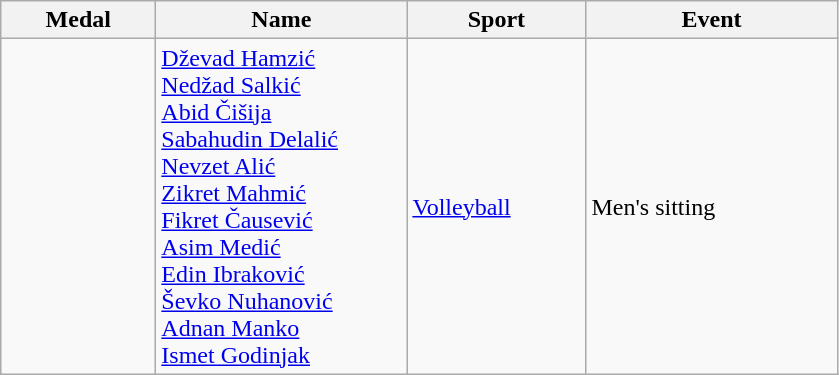<table class="wikitable">
<tr>
<th style="width:6em">Medal</th>
<th style="width:10em">Name</th>
<th style="width:7em">Sport</th>
<th style="width:10em">Event</th>
</tr>
<tr>
<td></td>
<td><a href='#'>Dževad Hamzić</a><br> <a href='#'>Nedžad Salkić</a><br> <a href='#'>Abid Čišija</a><br> <a href='#'>Sabahudin Delalić</a><br> <a href='#'>Nevzet Alić</a><br> <a href='#'>Zikret Mahmić</a><br> <a href='#'>Fikret Čausević</a><br> <a href='#'>Asim Medić</a><br> <a href='#'>Edin Ibraković</a><br> <a href='#'>Ševko Nuhanović</a><br> <a href='#'>Adnan Manko</a><br> <a href='#'>Ismet Godinjak</a></td>
<td><a href='#'>Volleyball</a></td>
<td>Men's sitting</td>
</tr>
</table>
